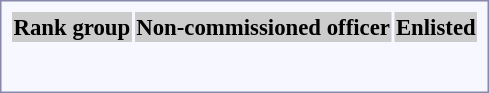<table style="border:1px solid #8888aa; background-color:#f7f8ff; padding:5px; font-size:95%; margin: 0px 12px 12px 0px;">
<tr style="background-color:#CCCCCC; text-align:center;">
<th>Rank group</th>
<th colspan=3>Non-commissioned officer</th>
<th colspan=2>Enlisted</th>
</tr>
<tr align="center">
<td rowspan=2><strong></strong></td>
<td></td>
<td></td>
<td></td>
<td></td>
<td></td>
</tr>
<tr align="center">
<td><br></td>
<td><br></td>
<td><br></td>
<td><br></td>
<td><br></td>
</tr>
</table>
